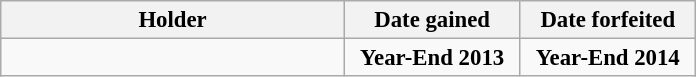<table class="wikitable" style="font-size:95%">
<tr>
<th style="width:222px;">Holder</th>
<th style="width:110px;">Date gained</th>
<th style="width:110px;">Date forfeited</th>
</tr>
<tr>
<td><br></td>
<td style="text-align:center;"><strong>Year-End 2013</strong></td>
<td style="text-align:center;"><strong>Year-End 2014</strong></td>
</tr>
</table>
